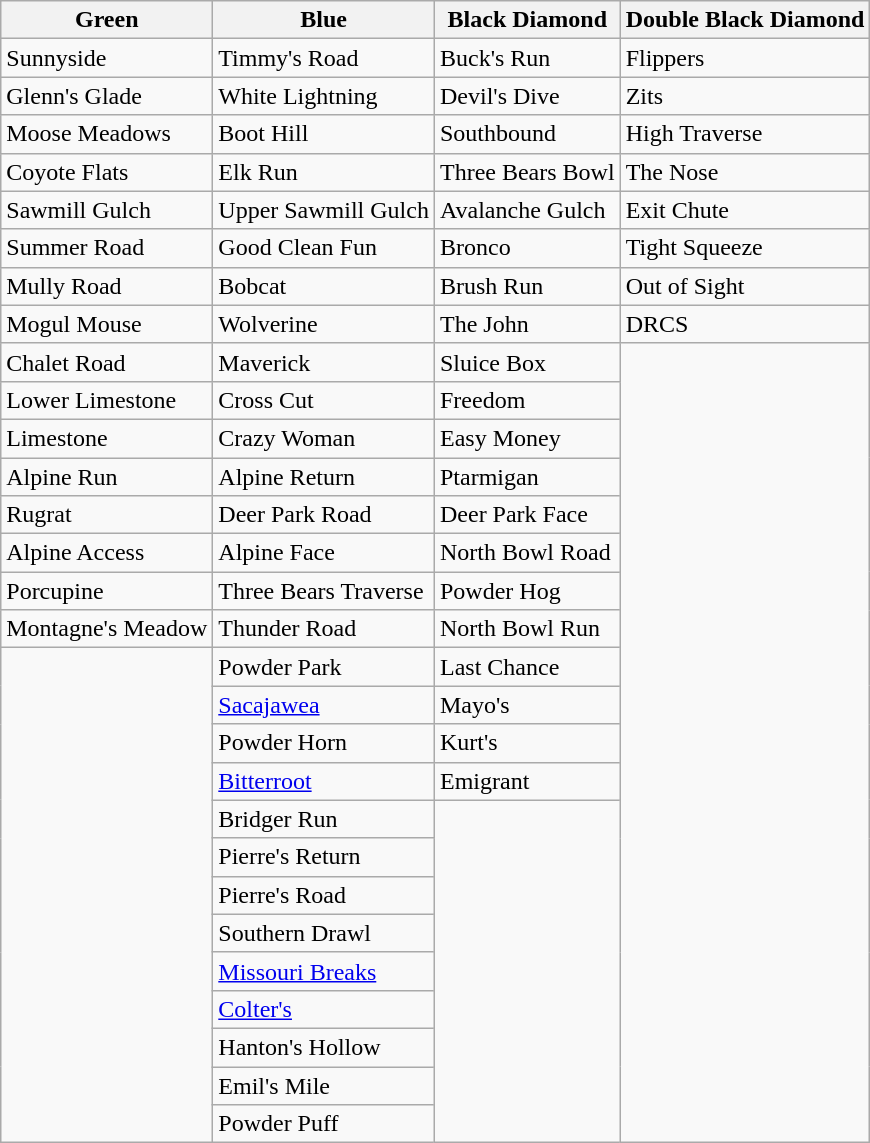<table class="wikitable" border="1">
<tr>
<th>Green<br></th>
<th>Blue<br></th>
<th>Black Diamond<br></th>
<th>Double Black Diamond<br></th>
</tr>
<tr>
<td>Sunnyside</td>
<td>Timmy's Road</td>
<td>Buck's Run</td>
<td>Flippers</td>
</tr>
<tr>
<td>Glenn's Glade</td>
<td>White Lightning</td>
<td>Devil's Dive</td>
<td>Zits</td>
</tr>
<tr>
<td>Moose Meadows</td>
<td>Boot Hill</td>
<td>Southbound</td>
<td>High Traverse</td>
</tr>
<tr>
<td>Coyote Flats</td>
<td>Elk Run</td>
<td>Three Bears Bowl</td>
<td>The Nose</td>
</tr>
<tr>
<td>Sawmill Gulch</td>
<td>Upper Sawmill Gulch</td>
<td>Avalanche Gulch</td>
<td>Exit Chute</td>
</tr>
<tr>
<td>Summer Road</td>
<td>Good Clean Fun</td>
<td>Bronco</td>
<td>Tight Squeeze</td>
</tr>
<tr>
<td>Mully Road</td>
<td>Bobcat</td>
<td>Brush Run</td>
<td>Out of Sight</td>
</tr>
<tr>
<td>Mogul Mouse</td>
<td>Wolverine</td>
<td>The John</td>
<td>DRCS</td>
</tr>
<tr>
<td>Chalet Road</td>
<td>Maverick</td>
<td>Sluice Box</td>
<td rowspan=21></td>
</tr>
<tr>
<td>Lower Limestone</td>
<td>Cross Cut</td>
<td>Freedom</td>
</tr>
<tr>
<td>Limestone</td>
<td>Crazy Woman</td>
<td>Easy Money</td>
</tr>
<tr>
<td>Alpine Run</td>
<td>Alpine Return</td>
<td>Ptarmigan</td>
</tr>
<tr>
<td>Rugrat</td>
<td>Deer Park Road</td>
<td>Deer Park Face</td>
</tr>
<tr>
<td>Alpine Access</td>
<td>Alpine Face</td>
<td>North Bowl Road</td>
</tr>
<tr>
<td>Porcupine</td>
<td>Three Bears Traverse</td>
<td>Powder Hog</td>
</tr>
<tr>
<td>Montagne's Meadow</td>
<td>Thunder Road</td>
<td>North Bowl Run</td>
</tr>
<tr>
<td rowspan=13></td>
<td>Powder Park</td>
<td>Last Chance</td>
</tr>
<tr>
<td><a href='#'>Sacajawea</a></td>
<td>Mayo's</td>
</tr>
<tr>
<td>Powder Horn</td>
<td>Kurt's</td>
</tr>
<tr>
<td><a href='#'>Bitterroot</a></td>
<td>Emigrant</td>
</tr>
<tr>
<td>Bridger Run</td>
<td rowspan=9></td>
</tr>
<tr>
<td>Pierre's Return</td>
</tr>
<tr>
<td>Pierre's Road</td>
</tr>
<tr>
<td>Southern Drawl</td>
</tr>
<tr>
<td><a href='#'>Missouri Breaks</a></td>
</tr>
<tr>
<td><a href='#'>Colter's</a></td>
</tr>
<tr>
<td>Hanton's Hollow</td>
</tr>
<tr>
<td>Emil's Mile</td>
</tr>
<tr>
<td>Powder Puff</td>
</tr>
</table>
